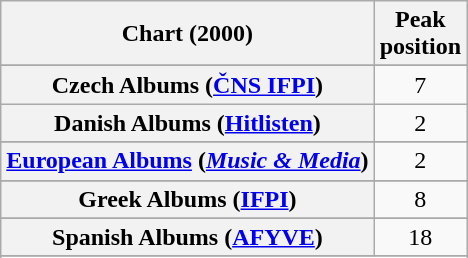<table class="wikitable sortable plainrowheaders" style="text-align:center">
<tr>
<th scope="col">Chart (2000)</th>
<th scope="col">Peak<br>position</th>
</tr>
<tr>
</tr>
<tr>
</tr>
<tr>
</tr>
<tr>
</tr>
<tr>
</tr>
<tr>
<th scope="row">Czech Albums (<a href='#'>ČNS IFPI</a>)</th>
<td>7</td>
</tr>
<tr>
<th scope="row">Danish Albums (<a href='#'>Hitlisten</a>)</th>
<td>2</td>
</tr>
<tr>
</tr>
<tr>
<th scope="row"><a href='#'>European Albums</a> (<em><a href='#'>Music & Media</a></em>)</th>
<td>2</td>
</tr>
<tr>
</tr>
<tr>
</tr>
<tr>
</tr>
<tr>
<th scope="row">Greek Albums (<a href='#'>IFPI</a>)</th>
<td>8</td>
</tr>
<tr>
</tr>
<tr>
</tr>
<tr>
</tr>
<tr>
</tr>
<tr>
</tr>
<tr>
<th scope="row">Spanish Albums (<a href='#'>AFYVE</a>)</th>
<td>18</td>
</tr>
<tr>
</tr>
<tr>
</tr>
<tr>
</tr>
<tr>
</tr>
</table>
